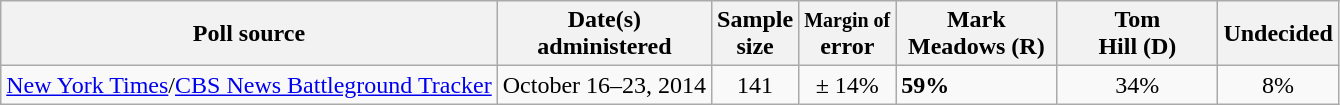<table class="wikitable">
<tr>
<th>Poll source</th>
<th>Date(s)<br>administered</th>
<th>Sample<br>size</th>
<th><small>Margin of</small><br>error</th>
<th style="width:100px;">Mark<br>Meadows (R)</th>
<th style="width:100px;">Tom<br>Hill (D)</th>
<th>Undecided</th>
</tr>
<tr>
<td><a href='#'>New York Times</a>/<a href='#'>CBS News Battleground Tracker</a></td>
<td align=center>October 16–23, 2014</td>
<td align=center>141</td>
<td align=center>± 14%</td>
<td><strong>59%</strong></td>
<td align=center>34%</td>
<td align=center>8%</td>
</tr>
</table>
